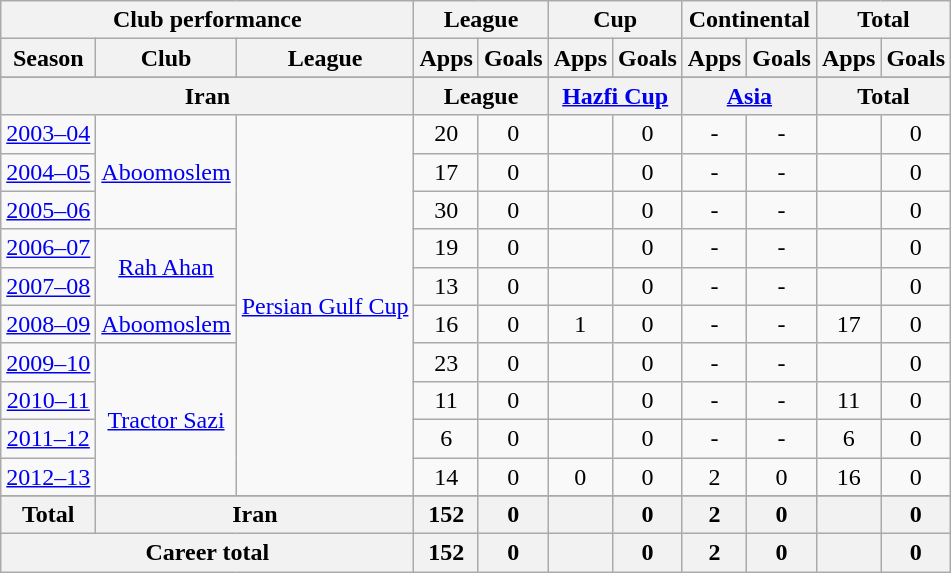<table class="wikitable" style="text-align:center">
<tr>
<th colspan=3>Club performance</th>
<th colspan=2>League</th>
<th colspan=2>Cup</th>
<th colspan=2>Continental</th>
<th colspan=2>Total</th>
</tr>
<tr>
<th>Season</th>
<th>Club</th>
<th>League</th>
<th>Apps</th>
<th>Goals</th>
<th>Apps</th>
<th>Goals</th>
<th>Apps</th>
<th>Goals</th>
<th>Apps</th>
<th>Goals</th>
</tr>
<tr>
</tr>
<tr>
<th colspan=3>Iran</th>
<th colspan=2>League</th>
<th colspan=2><a href='#'>Hazfi Cup</a></th>
<th colspan=2><a href='#'>Asia</a></th>
<th colspan=2>Total</th>
</tr>
<tr>
<td><a href='#'>2003–04</a></td>
<td rowspan="3"><a href='#'>Aboomoslem</a></td>
<td rowspan="10"><a href='#'>Persian Gulf Cup</a></td>
<td>20</td>
<td>0</td>
<td></td>
<td>0</td>
<td>-</td>
<td>-</td>
<td></td>
<td>0</td>
</tr>
<tr>
<td><a href='#'>2004–05</a></td>
<td>17</td>
<td>0</td>
<td></td>
<td>0</td>
<td>-</td>
<td>-</td>
<td></td>
<td>0</td>
</tr>
<tr>
<td><a href='#'>2005–06</a></td>
<td>30</td>
<td>0</td>
<td></td>
<td>0</td>
<td>-</td>
<td>-</td>
<td></td>
<td>0</td>
</tr>
<tr>
<td><a href='#'>2006–07</a></td>
<td rowspan="2"><a href='#'>Rah Ahan</a></td>
<td>19</td>
<td>0</td>
<td></td>
<td>0</td>
<td>-</td>
<td>-</td>
<td></td>
<td>0</td>
</tr>
<tr>
<td><a href='#'>2007–08</a></td>
<td>13</td>
<td>0</td>
<td></td>
<td>0</td>
<td>-</td>
<td>-</td>
<td></td>
<td>0</td>
</tr>
<tr>
<td><a href='#'>2008–09</a></td>
<td rowspan="1"><a href='#'>Aboomoslem</a></td>
<td>16</td>
<td>0</td>
<td>1</td>
<td>0</td>
<td>-</td>
<td>-</td>
<td>17</td>
<td>0</td>
</tr>
<tr>
<td><a href='#'>2009–10</a></td>
<td rowspan="4"><a href='#'>Tractor Sazi</a></td>
<td>23</td>
<td>0</td>
<td></td>
<td>0</td>
<td>-</td>
<td>-</td>
<td></td>
<td>0</td>
</tr>
<tr>
<td><a href='#'>2010–11</a></td>
<td>11</td>
<td>0</td>
<td></td>
<td>0</td>
<td>-</td>
<td>-</td>
<td>11</td>
<td>0</td>
</tr>
<tr>
<td><a href='#'>2011–12</a></td>
<td>6</td>
<td>0</td>
<td></td>
<td>0</td>
<td>-</td>
<td>-</td>
<td>6</td>
<td>0</td>
</tr>
<tr>
<td><a href='#'>2012–13</a></td>
<td>14</td>
<td>0</td>
<td>0</td>
<td>0</td>
<td>2</td>
<td>0</td>
<td>16</td>
<td>0</td>
</tr>
<tr>
</tr>
<tr>
<th rowspan=1>Total</th>
<th colspan=2>Iran</th>
<th>152</th>
<th>0</th>
<th></th>
<th>0</th>
<th>2</th>
<th>0</th>
<th></th>
<th>0</th>
</tr>
<tr>
<th colspan=3>Career total</th>
<th>152</th>
<th>0</th>
<th></th>
<th>0</th>
<th>2</th>
<th>0</th>
<th></th>
<th>0</th>
</tr>
</table>
